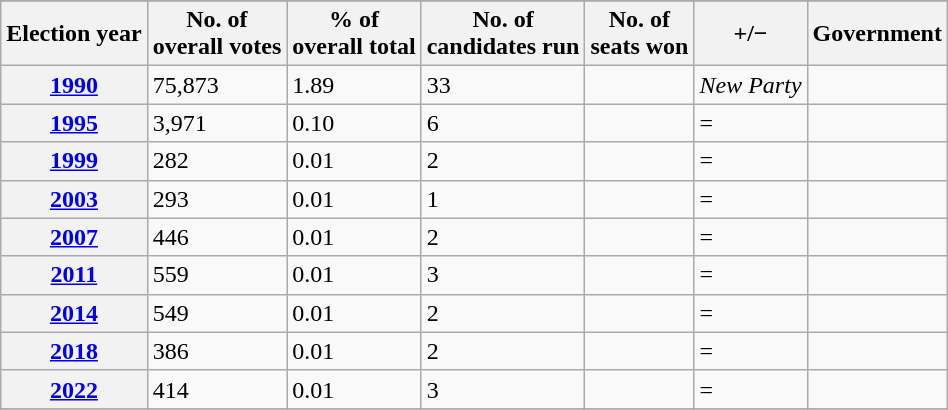<table class="wikitable plainrowheaders">
<tr>
</tr>
<tr>
<th scope="col">Election year</th>
<th scope="col">No. of<br>overall votes</th>
<th scope="col">% of<br>overall total</th>
<th scope="col">No. of<br>candidates run</th>
<th scope="col">No. of<br>seats won</th>
<th scope="col">+/−</th>
<th scope="col">Government</th>
</tr>
<tr>
<th scope="row"><a href='#'>1990</a></th>
<td>75,873</td>
<td>1.89</td>
<td>33</td>
<td><small> </small></td>
<td><em>New Party</em></td>
<td></td>
</tr>
<tr>
<th scope="row"><a href='#'>1995</a></th>
<td>3,971</td>
<td>0.10</td>
<td>6</td>
<td><small> </small></td>
<td>=</td>
<td></td>
</tr>
<tr>
<th scope="row"><a href='#'>1999</a></th>
<td>282</td>
<td>0.01</td>
<td>2</td>
<td><small> </small></td>
<td>=</td>
<td></td>
</tr>
<tr>
<th scope="row"><a href='#'>2003</a></th>
<td>293</td>
<td>0.01</td>
<td>1</td>
<td><small> </small></td>
<td>=</td>
<td></td>
</tr>
<tr>
<th scope="row"><a href='#'>2007</a></th>
<td>446</td>
<td>0.01</td>
<td>2</td>
<td><small> </small></td>
<td>=</td>
<td></td>
</tr>
<tr>
<th scope="row"><a href='#'>2011</a></th>
<td>559</td>
<td>0.01</td>
<td>3</td>
<td><small> </small></td>
<td>=</td>
<td></td>
</tr>
<tr>
<th scope="row"><a href='#'>2014</a></th>
<td>549</td>
<td>0.01</td>
<td>2</td>
<td><small> </small></td>
<td>=</td>
<td></td>
</tr>
<tr>
<th scope="row"><a href='#'>2018</a></th>
<td>386</td>
<td>0.01</td>
<td>2</td>
<td><small> </small></td>
<td>=</td>
<td></td>
</tr>
<tr>
<th scope="row"><a href='#'>2022</a></th>
<td>414</td>
<td>0.01</td>
<td>3</td>
<td><small> </small></td>
<td>=</td>
<td></td>
</tr>
<tr>
</tr>
</table>
